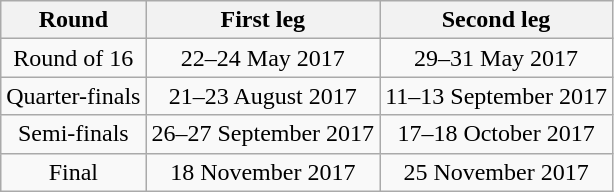<table class="wikitable" style="text-align:center">
<tr>
<th>Round</th>
<th>First leg</th>
<th>Second leg</th>
</tr>
<tr>
<td>Round of 16</td>
<td>22–24 May 2017</td>
<td>29–31 May 2017</td>
</tr>
<tr>
<td>Quarter-finals</td>
<td>21–23 August 2017</td>
<td>11–13 September 2017</td>
</tr>
<tr>
<td>Semi-finals</td>
<td>26–27 September 2017</td>
<td>17–18 October 2017</td>
</tr>
<tr>
<td>Final</td>
<td>18 November 2017</td>
<td>25 November 2017</td>
</tr>
</table>
